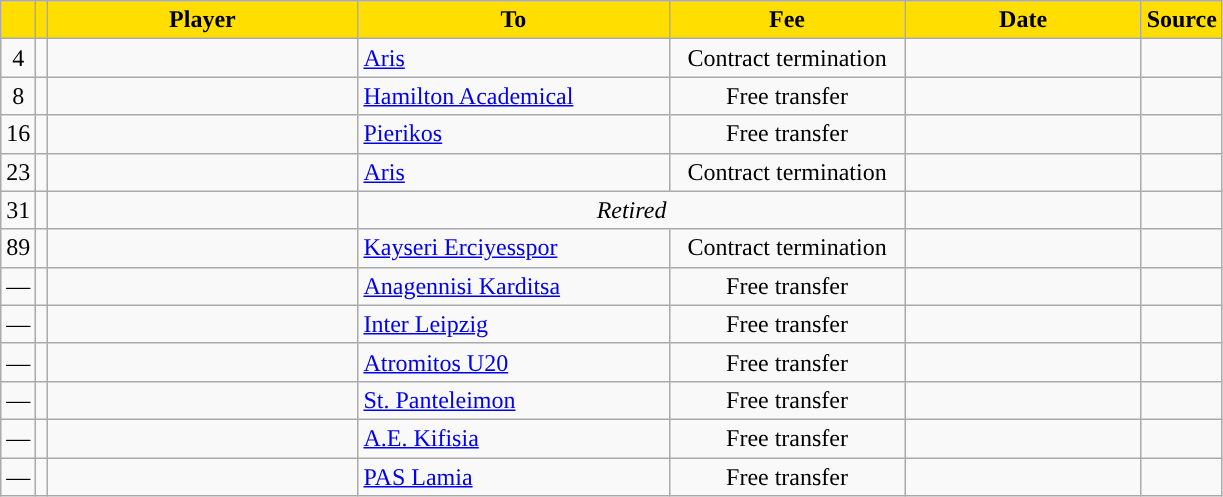<table class="wikitable sortable">
<tr>
<th style="background:#FFDE00"></th>
<th style="background:#FFDE00"></th>
<th width=200 style="background:#FFDE00">Player</th>
<th width=200 style="background:#FFDE00">To</th>
<th width=150 style="background:#FFDE00">Fee</th>
<th width=150 style="background:#FFDE00">Date</th>
<th style="background:#FFDE00">Source</th>
</tr>
<tr>
<td align=center>4</td>
<td align=center></td>
<td></td>
<td> <a href='#'>Aris</a></td>
<td align=center>Contract termination</td>
<td align=center></td>
<td align=center></td>
</tr>
<tr>
<td align=center>8</td>
<td align=center></td>
<td></td>
<td> <a href='#'>Hamilton Academical</a></td>
<td align=center>Free transfer</td>
<td align=center></td>
<td align=center></td>
</tr>
<tr>
<td align=center>16</td>
<td align=center></td>
<td></td>
<td> <a href='#'>Pierikos</a></td>
<td align=center>Free transfer</td>
<td align=center></td>
<td align=center></td>
</tr>
<tr>
<td align=center>23</td>
<td align=center></td>
<td></td>
<td> <a href='#'>Aris</a></td>
<td align=center>Contract termination</td>
<td align=center></td>
<td align=center></td>
</tr>
<tr>
<td align=center>31</td>
<td align=center></td>
<td></td>
<td align=center colspan=2><em>Retired</em></td>
<td align=center></td>
<td align=center></td>
</tr>
<tr>
<td align=center>89</td>
<td align=center></td>
<td></td>
<td> <a href='#'>Kayseri Erciyesspor</a></td>
<td align=center>Contract termination</td>
<td align=center></td>
<td align=center></td>
</tr>
<tr>
<td align=center>—</td>
<td align=center></td>
<td></td>
<td> <a href='#'>Anagennisi Karditsa</a></td>
<td align=center>Free transfer</td>
<td align=center></td>
<td align=center></td>
</tr>
<tr>
<td align=center>—</td>
<td align=center></td>
<td></td>
<td> <a href='#'>Inter Leipzig</a></td>
<td align=center>Free transfer</td>
<td align=center></td>
<td align=center></td>
</tr>
<tr>
<td align=center>—</td>
<td align=center></td>
<td></td>
<td> <a href='#'>Atromitos U20</a></td>
<td align=center>Free transfer</td>
<td align=center></td>
<td align=center></td>
</tr>
<tr>
<td align=center>—</td>
<td align=center></td>
<td></td>
<td> <a href='#'>St. Panteleimon</a></td>
<td align=center>Free transfer</td>
<td align=center></td>
<td align=center></td>
</tr>
<tr>
<td align=center>—</td>
<td align=center></td>
<td></td>
<td> <a href='#'>A.E. Kifisia</a></td>
<td align=center>Free transfer</td>
<td align=center></td>
<td align=center></td>
</tr>
<tr>
<td align=center>—</td>
<td align=center></td>
<td></td>
<td> <a href='#'>PAS Lamia</a></td>
<td align=center>Free transfer</td>
<td align=center></td>
<td align=center></td>
</tr>
</table>
